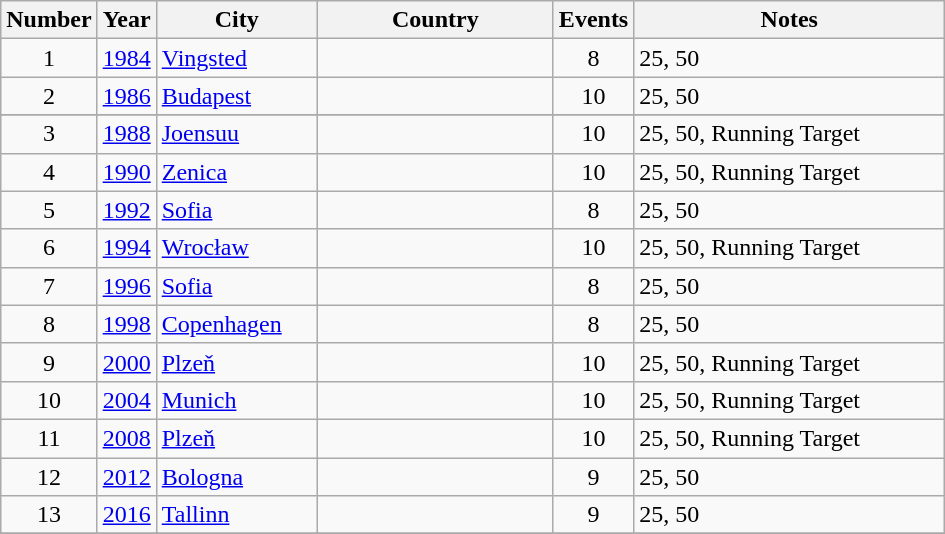<table class="wikitable">
<tr>
<th width=30>Number</th>
<th width=30>Year</th>
<th width=100>City</th>
<th width=150>Country</th>
<th width=30>Events</th>
<th width=200>Notes</th>
</tr>
<tr>
<td align="center">1</td>
<td><a href='#'>1984</a></td>
<td><a href='#'>Vingsted</a></td>
<td></td>
<td align="center">8</td>
<td>25, 50</td>
</tr>
<tr>
<td align="center">2</td>
<td><a href='#'>1986</a></td>
<td><a href='#'>Budapest</a></td>
<td></td>
<td align="center">10</td>
<td>25, 50</td>
</tr>
<tr>
</tr>
<tr>
<td align="center">3</td>
<td><a href='#'>1988</a></td>
<td><a href='#'>Joensuu</a></td>
<td></td>
<td align="center">10</td>
<td>25, 50, Running Target</td>
</tr>
<tr>
<td align="center">4</td>
<td><a href='#'>1990</a></td>
<td><a href='#'>Zenica</a></td>
<td></td>
<td align="center">10</td>
<td>25, 50, Running Target</td>
</tr>
<tr>
<td align="center">5</td>
<td><a href='#'>1992</a></td>
<td><a href='#'>Sofia</a></td>
<td></td>
<td align="center">8</td>
<td>25, 50</td>
</tr>
<tr>
<td align="center">6</td>
<td><a href='#'>1994</a></td>
<td><a href='#'>Wrocław</a></td>
<td></td>
<td align="center">10</td>
<td>25, 50, Running Target</td>
</tr>
<tr>
<td align="center">7</td>
<td><a href='#'>1996</a></td>
<td><a href='#'>Sofia</a></td>
<td></td>
<td align="center">8</td>
<td>25, 50</td>
</tr>
<tr>
<td align="center">8</td>
<td><a href='#'>1998</a></td>
<td><a href='#'>Copenhagen</a></td>
<td></td>
<td align="center">8</td>
<td>25, 50</td>
</tr>
<tr>
<td align="center">9</td>
<td><a href='#'>2000</a></td>
<td><a href='#'>Plzeň</a></td>
<td></td>
<td align="center">10</td>
<td>25, 50, Running Target</td>
</tr>
<tr>
<td align="center">10</td>
<td><a href='#'>2004</a></td>
<td><a href='#'>Munich</a></td>
<td></td>
<td align="center">10</td>
<td>25, 50, Running Target</td>
</tr>
<tr>
<td align="center">11</td>
<td><a href='#'>2008</a></td>
<td><a href='#'>Plzeň</a></td>
<td></td>
<td align="center">10</td>
<td>25, 50, Running Target</td>
</tr>
<tr>
<td align="center">12</td>
<td><a href='#'>2012</a></td>
<td><a href='#'>Bologna</a></td>
<td></td>
<td align="center">9</td>
<td>25, 50</td>
</tr>
<tr>
<td align="center">13</td>
<td><a href='#'>2016</a></td>
<td><a href='#'>Tallinn</a></td>
<td></td>
<td align="center">9</td>
<td>25, 50</td>
</tr>
<tr>
</tr>
</table>
